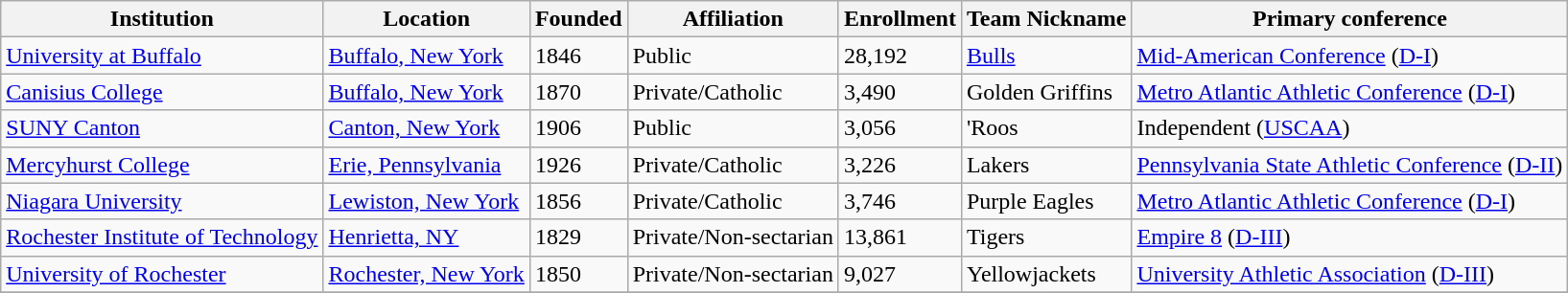<table class="wikitable">
<tr>
<th>Institution</th>
<th>Location</th>
<th>Founded</th>
<th>Affiliation</th>
<th>Enrollment</th>
<th>Team Nickname</th>
<th>Primary conference</th>
</tr>
<tr>
<td><a href='#'>University at Buffalo</a></td>
<td><a href='#'>Buffalo, New York</a></td>
<td>1846</td>
<td>Public</td>
<td>28,192</td>
<td><a href='#'>Bulls</a></td>
<td><a href='#'>Mid-American Conference</a> (<a href='#'>D-I</a>)</td>
</tr>
<tr>
<td><a href='#'>Canisius College</a></td>
<td><a href='#'>Buffalo, New York</a></td>
<td>1870</td>
<td>Private/Catholic</td>
<td>3,490</td>
<td>Golden Griffins</td>
<td><a href='#'>Metro Atlantic Athletic Conference</a> (<a href='#'>D-I</a>)</td>
</tr>
<tr>
<td><a href='#'>SUNY Canton</a></td>
<td><a href='#'>Canton, New York</a></td>
<td>1906</td>
<td>Public</td>
<td>3,056</td>
<td>'Roos</td>
<td>Independent (<a href='#'>USCAA</a>)</td>
</tr>
<tr>
<td><a href='#'>Mercyhurst College</a></td>
<td><a href='#'>Erie, Pennsylvania</a></td>
<td>1926</td>
<td>Private/Catholic</td>
<td>3,226</td>
<td>Lakers</td>
<td><a href='#'>Pennsylvania State Athletic Conference</a> (<a href='#'>D-II</a>)</td>
</tr>
<tr>
<td><a href='#'>Niagara University</a></td>
<td><a href='#'>Lewiston, New York</a></td>
<td>1856</td>
<td>Private/Catholic</td>
<td>3,746</td>
<td>Purple Eagles</td>
<td><a href='#'>Metro Atlantic Athletic Conference</a> (<a href='#'>D-I</a>)</td>
</tr>
<tr>
<td><a href='#'>Rochester Institute of Technology</a></td>
<td><a href='#'>Henrietta, NY</a></td>
<td>1829</td>
<td>Private/Non-sectarian</td>
<td>13,861</td>
<td>Tigers</td>
<td><a href='#'>Empire 8</a> (<a href='#'>D-III</a>)</td>
</tr>
<tr>
<td><a href='#'>University of Rochester</a></td>
<td><a href='#'>Rochester, New York</a></td>
<td>1850</td>
<td>Private/Non-sectarian</td>
<td>9,027</td>
<td>Yellowjackets</td>
<td><a href='#'>University Athletic Association</a> (<a href='#'>D-III</a>)</td>
</tr>
<tr>
</tr>
</table>
